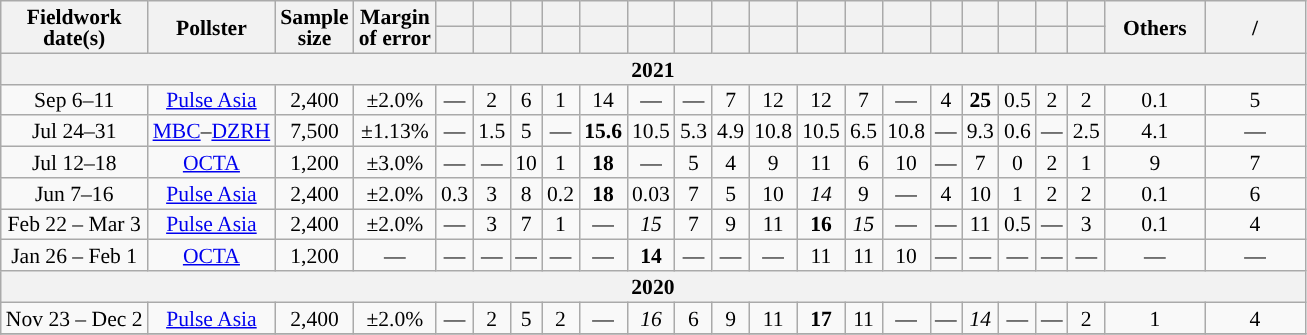<table class="wikitable sortable" style="text-align:center;font-size:90%;line-height:14px">
<tr>
<th rowspan="2">Fieldwork<br>date(s)</th>
<th rowspan="2">Pollster</th>
<th rowspan="2">Sample<br>size</th>
<th rowspan="2">Margin<br>of error</th>
<th></th>
<th></th>
<th></th>
<th></th>
<th></th>
<th></th>
<th></th>
<th></th>
<th></th>
<th></th>
<th></th>
<th></th>
<th></th>
<th></th>
<th></th>
<th></th>
<th></th>
<th rowspan="2" class="unsortable" style="width:60px;">Others</th>
<th rowspan="2" class="unsortable" style="width:60px;">/<br></th>
</tr>
<tr>
<th></th>
<th></th>
<th></th>
<th></th>
<th></th>
<th></th>
<th></th>
<th></th>
<th></th>
<th></th>
<th></th>
<th></th>
<th></th>
<th></th>
<th></th>
<th></th>
<th></th>
</tr>
<tr>
<th colspan="23">2021</th>
</tr>
<tr>
<td data-sort-value="2021-09-11">Sep 6–11</td>
<td><a href='#'>Pulse Asia</a></td>
<td>2,400</td>
<td>±2.0%</td>
<td>—</td>
<td>2</td>
<td>6</td>
<td>1</td>
<td>14</td>
<td>—</td>
<td>—</td>
<td>7</td>
<td>12</td>
<td>12</td>
<td>7</td>
<td>—</td>
<td>4</td>
<td style="background:#"><strong>25</strong></td>
<td>0.5</td>
<td>2</td>
<td>2</td>
<td>0.1</td>
<td>5</td>
</tr>
<tr>
<td data-sort-value="2021-07-31">Jul 24–31</td>
<td><a href='#'>MBC</a>–<a href='#'>DZRH</a></td>
<td>7,500</td>
<td>±1.13%</td>
<td>—</td>
<td>1.5</td>
<td>5</td>
<td>—</td>
<td style="background:#"><strong>15.6</strong></td>
<td>10.5</td>
<td>5.3</td>
<td>4.9</td>
<td>10.8</td>
<td>10.5</td>
<td>6.5</td>
<td>10.8</td>
<td>—</td>
<td>9.3</td>
<td>0.6</td>
<td>—</td>
<td>2.5</td>
<td>4.1</td>
<td>—</td>
</tr>
<tr>
<td data-sort-value="2021-07-18">Jul 12–18</td>
<td><a href='#'>OCTA</a></td>
<td>1,200</td>
<td>±3.0%</td>
<td>—</td>
<td>—</td>
<td>10</td>
<td>1</td>
<td style="background:#"><strong>18</strong></td>
<td>—</td>
<td>5</td>
<td>4</td>
<td>9</td>
<td>11</td>
<td>6</td>
<td>10</td>
<td>—</td>
<td>7</td>
<td>0</td>
<td>2</td>
<td>1</td>
<td>9</td>
<td>7</td>
</tr>
<tr>
<td data-sort-value="2021-06-16">Jun 7–16</td>
<td><a href='#'>Pulse Asia</a></td>
<td>2,400</td>
<td>±2.0%</td>
<td>0.3</td>
<td>3</td>
<td>8</td>
<td>0.2</td>
<td style="background:#"><strong>18</strong></td>
<td>0.03</td>
<td>7</td>
<td>5</td>
<td>10</td>
<td style="background:#"><em>14</em></td>
<td>9</td>
<td>—</td>
<td>4</td>
<td>10</td>
<td>1</td>
<td>2</td>
<td>2</td>
<td>0.1</td>
<td>6</td>
</tr>
<tr>
<td data-sort-value="2021-03-03">Feb 22 – Mar 3</td>
<td><a href='#'>Pulse Asia</a></td>
<td>2,400</td>
<td>±2.0%</td>
<td>—</td>
<td>3</td>
<td>7</td>
<td>1</td>
<td>—</td>
<td style="background:#"><em>15</em></td>
<td>7</td>
<td>9</td>
<td>11</td>
<td style="background:#"><strong>16</strong></td>
<td style="background:#"><em>15</em></td>
<td>—</td>
<td>—</td>
<td>11</td>
<td>0.5</td>
<td>—</td>
<td>3</td>
<td>0.1</td>
<td>4</td>
</tr>
<tr>
<td data-sort-value="2021-02-01">Jan 26 – Feb 1</td>
<td><a href='#'>OCTA</a></td>
<td>1,200</td>
<td>—</td>
<td>—</td>
<td>—</td>
<td>—</td>
<td>—</td>
<td>—</td>
<td style="background:#"><strong>14</strong></td>
<td>—</td>
<td>—</td>
<td>—</td>
<td>11</td>
<td>11</td>
<td>10</td>
<td>—</td>
<td>—</td>
<td>—</td>
<td>—</td>
<td>—</td>
<td>—</td>
<td>—</td>
</tr>
<tr>
<th colspan="23">2020</th>
</tr>
<tr>
<td data-sort-value="2020-12-02">Nov 23 – Dec 2</td>
<td><a href='#'>Pulse Asia</a></td>
<td>2,400</td>
<td>±2.0%</td>
<td>—</td>
<td>2</td>
<td>5</td>
<td>2</td>
<td>—</td>
<td style="background:#"><em>16</em></td>
<td>6</td>
<td>9</td>
<td>11</td>
<td style="background:#"><strong>17</strong></td>
<td>11</td>
<td>—</td>
<td>—</td>
<td style="background:#"><em>14</em></td>
<td>—</td>
<td>—</td>
<td>2</td>
<td>1</td>
<td>4</td>
</tr>
<tr>
</tr>
</table>
